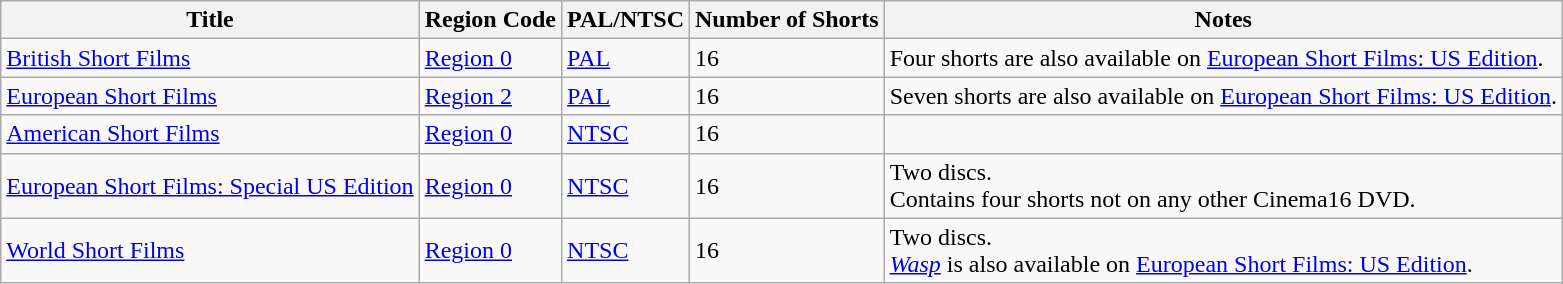<table class="wikitable">
<tr>
<th>Title</th>
<th>Region Code</th>
<th>PAL/NTSC</th>
<th>Number of Shorts</th>
<th>Notes</th>
</tr>
<tr>
<td><a href='#'>British Short Films</a></td>
<td><a href='#'>Region 0</a></td>
<td><a href='#'>PAL</a></td>
<td>16</td>
<td>Four shorts are also available on <a href='#'>European Short Films: US Edition</a>.</td>
</tr>
<tr>
<td><a href='#'>European Short Films</a></td>
<td><a href='#'>Region 2</a></td>
<td><a href='#'>PAL</a></td>
<td>16</td>
<td>Seven shorts are also available on <a href='#'>European Short Films: US Edition</a>.</td>
</tr>
<tr>
<td><a href='#'>American Short Films</a></td>
<td><a href='#'>Region 0</a></td>
<td><a href='#'>NTSC</a></td>
<td>16</td>
<td></td>
</tr>
<tr>
<td><a href='#'>European Short Films: Special US Edition</a></td>
<td><a href='#'>Region 0</a></td>
<td><a href='#'>NTSC</a></td>
<td>16</td>
<td>Two discs.<br>Contains four shorts not on any other Cinema16 DVD.</td>
</tr>
<tr>
<td><a href='#'>World Short Films</a></td>
<td><a href='#'>Region 0</a></td>
<td><a href='#'>NTSC</a></td>
<td>16</td>
<td>Two discs.<br><em><a href='#'>Wasp</a></em> is also available on <a href='#'>European Short Films: US Edition</a>.</td>
</tr>
</table>
